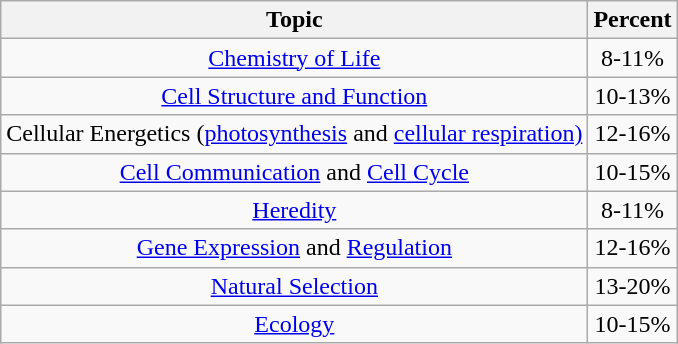<table class="wikitable" style="text-align:center">
<tr>
<th>Topic</th>
<th>Percent</th>
</tr>
<tr>
<td><a href='#'>Chemistry of Life</a></td>
<td>8-11%</td>
</tr>
<tr>
<td><a href='#'>Cell Structure and Function</a></td>
<td>10-13%</td>
</tr>
<tr>
<td>Cellular Energetics (<a href='#'>photosynthesis</a> and <a href='#'>cellular respiration)</a></td>
<td>12-16%</td>
</tr>
<tr>
<td><a href='#'>Cell Communication</a> and <a href='#'>Cell Cycle</a></td>
<td>10-15%</td>
</tr>
<tr>
<td><a href='#'>Heredity</a></td>
<td>8-11%</td>
</tr>
<tr>
<td><a href='#'>Gene Expression</a> and <a href='#'>Regulation</a></td>
<td>12-16%</td>
</tr>
<tr>
<td><a href='#'>Natural Selection</a></td>
<td>13-20%</td>
</tr>
<tr>
<td><a href='#'>Ecology</a></td>
<td>10-15%</td>
</tr>
</table>
